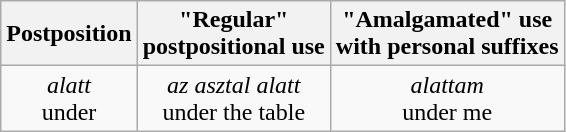<table class=wikitable align=center>
<tr>
<th>Postposition</th>
<th>"Regular"<br>postpositional use</th>
<th>"Amalgamated" use<br>with personal suffixes</th>
</tr>
<tr>
<td align=center><em>alatt</em><br>under</td>
<td align=center><em>az asztal alatt</em><br>under the table</td>
<td align=center><em>alattam</em><br>under me</td>
</tr>
</table>
